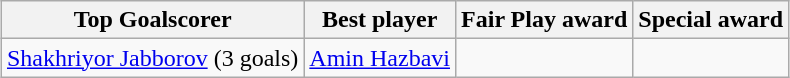<table class="wikitable" style="text-align: center; margin: 0 auto;">
<tr>
<th>Top Goalscorer</th>
<th>Best player</th>
<th>Fair Play award</th>
<th>Special award</th>
</tr>
<tr>
<td> <a href='#'>Shakhriyor Jabborov</a> (3 goals)</td>
<td> <a href='#'>Amin Hazbavi</a></td>
<td></td>
<td></td>
</tr>
</table>
